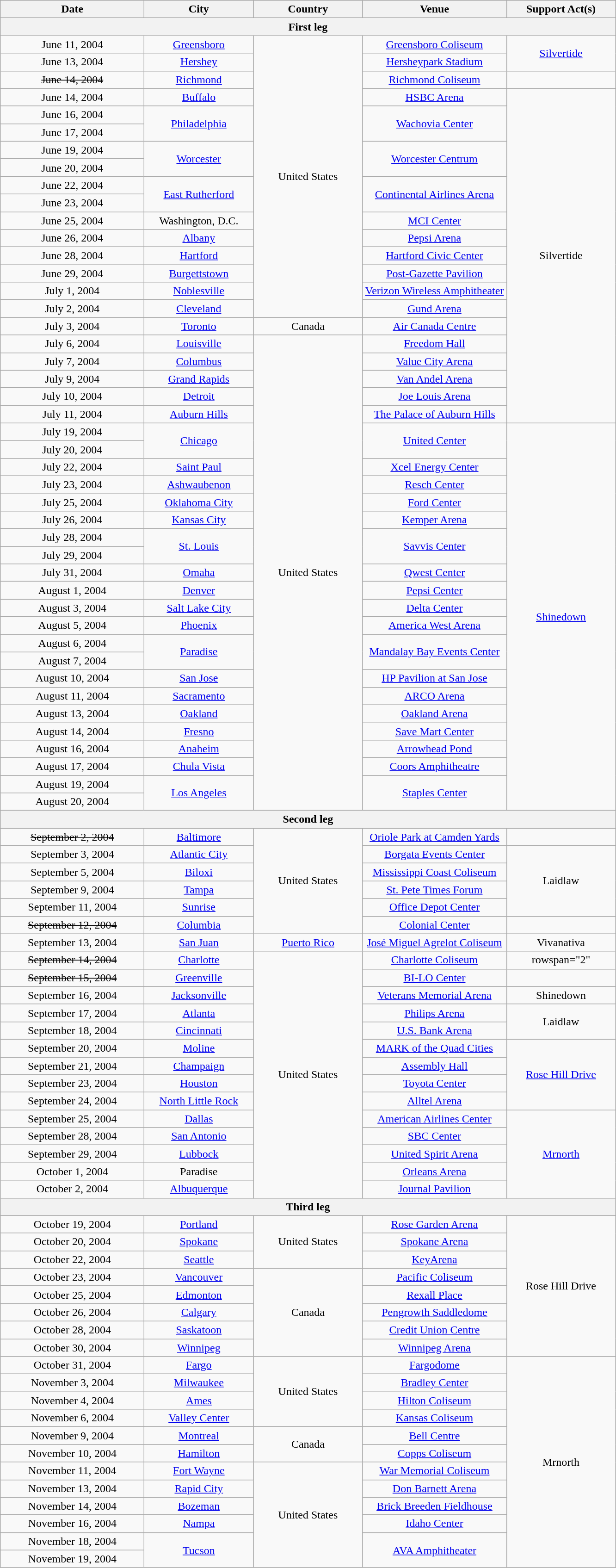<table class="wikitable" style="text-align:center;">
<tr>
<th width="200">Date</th>
<th width="150">City</th>
<th width="150">Country</th>
<th width="200">Venue</th>
<th width="150">Support Act(s)</th>
</tr>
<tr>
<th colspan="5">First leg</th>
</tr>
<tr>
<td>June 11, 2004</td>
<td><a href='#'>Greensboro</a></td>
<td rowspan="16">United States</td>
<td><a href='#'>Greensboro Coliseum</a></td>
<td rowspan="2"><a href='#'>Silvertide</a></td>
</tr>
<tr>
<td>June 13, 2004</td>
<td><a href='#'>Hershey</a></td>
<td><a href='#'>Hersheypark Stadium</a></td>
</tr>
<tr>
<td><s>June 14, 2004</s></td>
<td><a href='#'>Richmond</a></td>
<td><a href='#'>Richmond Coliseum</a></td>
<td></td>
</tr>
<tr>
<td>June 14, 2004</td>
<td><a href='#'>Buffalo</a></td>
<td><a href='#'>HSBC Arena</a></td>
<td rowspan="19">Silvertide</td>
</tr>
<tr>
<td>June 16, 2004</td>
<td rowspan="2"><a href='#'>Philadelphia</a></td>
<td rowspan="2"><a href='#'>Wachovia Center</a></td>
</tr>
<tr>
<td>June 17, 2004</td>
</tr>
<tr>
<td>June 19, 2004</td>
<td rowspan="2"><a href='#'>Worcester</a></td>
<td rowspan="2"><a href='#'>Worcester Centrum</a></td>
</tr>
<tr>
<td>June 20, 2004</td>
</tr>
<tr>
<td>June 22, 2004</td>
<td rowspan="2"><a href='#'>East Rutherford</a></td>
<td rowspan="2"><a href='#'>Continental Airlines Arena</a></td>
</tr>
<tr>
<td>June 23, 2004</td>
</tr>
<tr>
<td>June 25, 2004</td>
<td>Washington, D.C.</td>
<td><a href='#'>MCI Center</a></td>
</tr>
<tr>
<td>June 26, 2004</td>
<td><a href='#'>Albany</a></td>
<td><a href='#'>Pepsi Arena</a></td>
</tr>
<tr>
<td>June 28, 2004</td>
<td><a href='#'>Hartford</a></td>
<td><a href='#'>Hartford Civic Center</a></td>
</tr>
<tr>
<td>June 29, 2004</td>
<td><a href='#'>Burgettstown</a></td>
<td><a href='#'>Post-Gazette Pavilion</a></td>
</tr>
<tr>
<td>July 1, 2004</td>
<td><a href='#'>Noblesville</a></td>
<td><a href='#'>Verizon Wireless Amphitheater</a></td>
</tr>
<tr>
<td>July 2, 2004</td>
<td><a href='#'>Cleveland</a></td>
<td><a href='#'>Gund Arena</a></td>
</tr>
<tr>
<td>July 3, 2004</td>
<td><a href='#'>Toronto</a></td>
<td>Canada</td>
<td><a href='#'>Air Canada Centre</a></td>
</tr>
<tr>
<td>July 6, 2004</td>
<td><a href='#'>Louisville</a></td>
<td rowspan="27">United States</td>
<td><a href='#'>Freedom Hall</a></td>
</tr>
<tr>
<td>July 7, 2004</td>
<td><a href='#'>Columbus</a></td>
<td><a href='#'>Value City Arena</a></td>
</tr>
<tr>
<td>July 9, 2004</td>
<td><a href='#'>Grand Rapids</a></td>
<td><a href='#'>Van Andel Arena</a></td>
</tr>
<tr>
<td>July 10, 2004</td>
<td><a href='#'>Detroit</a></td>
<td><a href='#'>Joe Louis Arena</a></td>
</tr>
<tr>
<td>July 11, 2004</td>
<td><a href='#'>Auburn Hills</a></td>
<td><a href='#'>The Palace of Auburn Hills</a></td>
</tr>
<tr>
<td>July 19, 2004</td>
<td rowspan="2"><a href='#'>Chicago</a></td>
<td rowspan="2"><a href='#'>United Center</a></td>
<td rowspan="22"><a href='#'>Shinedown</a></td>
</tr>
<tr>
<td>July 20, 2004</td>
</tr>
<tr>
<td>July 22, 2004</td>
<td><a href='#'>Saint Paul</a></td>
<td><a href='#'>Xcel Energy Center</a></td>
</tr>
<tr>
<td>July 23, 2004</td>
<td><a href='#'>Ashwaubenon</a></td>
<td><a href='#'>Resch Center</a></td>
</tr>
<tr>
<td>July 25, 2004</td>
<td><a href='#'>Oklahoma City</a></td>
<td><a href='#'>Ford Center</a></td>
</tr>
<tr>
<td>July 26, 2004</td>
<td><a href='#'>Kansas City</a></td>
<td><a href='#'>Kemper Arena</a></td>
</tr>
<tr>
<td>July 28, 2004</td>
<td rowspan="2"><a href='#'>St. Louis</a></td>
<td rowspan="2"><a href='#'>Savvis Center</a></td>
</tr>
<tr>
<td>July 29, 2004</td>
</tr>
<tr>
<td>July 31, 2004</td>
<td><a href='#'>Omaha</a></td>
<td><a href='#'>Qwest Center</a></td>
</tr>
<tr>
<td>August 1, 2004</td>
<td><a href='#'>Denver</a></td>
<td><a href='#'>Pepsi Center</a></td>
</tr>
<tr>
<td>August 3, 2004</td>
<td><a href='#'>Salt Lake City</a></td>
<td><a href='#'>Delta Center</a></td>
</tr>
<tr>
<td>August 5, 2004</td>
<td><a href='#'>Phoenix</a></td>
<td><a href='#'>America West Arena</a></td>
</tr>
<tr>
<td>August 6, 2004</td>
<td rowspan="2"><a href='#'>Paradise</a></td>
<td rowspan="2"><a href='#'>Mandalay Bay Events Center</a></td>
</tr>
<tr>
<td>August 7, 2004</td>
</tr>
<tr>
<td>August 10, 2004</td>
<td><a href='#'>San Jose</a></td>
<td><a href='#'>HP Pavilion at San Jose</a></td>
</tr>
<tr>
<td>August 11, 2004</td>
<td><a href='#'>Sacramento</a></td>
<td><a href='#'>ARCO Arena</a></td>
</tr>
<tr>
<td>August 13, 2004</td>
<td><a href='#'>Oakland</a></td>
<td><a href='#'>Oakland Arena</a></td>
</tr>
<tr>
<td>August 14, 2004</td>
<td><a href='#'>Fresno</a></td>
<td><a href='#'>Save Mart Center</a></td>
</tr>
<tr>
<td>August 16, 2004</td>
<td><a href='#'>Anaheim</a></td>
<td><a href='#'>Arrowhead Pond</a></td>
</tr>
<tr>
<td>August 17, 2004</td>
<td><a href='#'>Chula Vista</a></td>
<td><a href='#'>Coors Amphitheatre</a></td>
</tr>
<tr>
<td>August 19, 2004</td>
<td rowspan="2"><a href='#'>Los Angeles</a></td>
<td rowspan="2"><a href='#'>Staples Center</a></td>
</tr>
<tr>
<td>August 20, 2004</td>
</tr>
<tr>
<th colspan="5">Second leg</th>
</tr>
<tr>
<td><s>September 2, 2004</s></td>
<td><a href='#'>Baltimore</a></td>
<td rowspan="6">United States</td>
<td><a href='#'>Oriole Park at Camden Yards</a></td>
<td></td>
</tr>
<tr>
<td>September 3, 2004</td>
<td><a href='#'>Atlantic City</a></td>
<td><a href='#'>Borgata Events Center</a></td>
<td rowspan="4">Laidlaw</td>
</tr>
<tr>
<td>September 5, 2004</td>
<td><a href='#'>Biloxi</a></td>
<td><a href='#'>Mississippi Coast Coliseum</a></td>
</tr>
<tr>
<td>September 9, 2004</td>
<td><a href='#'>Tampa</a></td>
<td><a href='#'>St. Pete Times Forum</a></td>
</tr>
<tr>
<td>September 11, 2004</td>
<td><a href='#'>Sunrise</a></td>
<td><a href='#'>Office Depot Center</a></td>
</tr>
<tr>
<td><s>September 12, 2004</s></td>
<td><a href='#'>Columbia</a></td>
<td><a href='#'>Colonial Center</a></td>
<td></td>
</tr>
<tr>
<td>September 13, 2004</td>
<td><a href='#'>San Juan</a></td>
<td><a href='#'>Puerto Rico</a></td>
<td><a href='#'>José Miguel Agrelot Coliseum</a></td>
<td>Vivanativa</td>
</tr>
<tr>
<td><s>September 14, 2004</s></td>
<td><a href='#'>Charlotte</a></td>
<td rowspan="14">United States</td>
<td><a href='#'>Charlotte Coliseum</a></td>
<td>rowspan="2" </td>
</tr>
<tr>
<td><s>September 15, 2004</s></td>
<td><a href='#'>Greenville</a></td>
<td><a href='#'>BI-LO Center</a></td>
</tr>
<tr>
<td>September 16, 2004</td>
<td><a href='#'>Jacksonville</a></td>
<td><a href='#'>Veterans Memorial Arena</a></td>
<td>Shinedown</td>
</tr>
<tr>
<td>September 17, 2004</td>
<td><a href='#'>Atlanta</a></td>
<td><a href='#'>Philips Arena</a></td>
<td rowspan="2">Laidlaw</td>
</tr>
<tr>
<td>September 18, 2004</td>
<td><a href='#'>Cincinnati</a></td>
<td><a href='#'>U.S. Bank Arena</a></td>
</tr>
<tr>
<td>September 20, 2004</td>
<td><a href='#'>Moline</a></td>
<td><a href='#'>MARK of the Quad Cities</a></td>
<td rowspan="4"><a href='#'>Rose Hill Drive</a></td>
</tr>
<tr>
<td>September 21, 2004</td>
<td><a href='#'>Champaign</a></td>
<td><a href='#'>Assembly Hall</a></td>
</tr>
<tr>
<td>September 23, 2004</td>
<td><a href='#'>Houston</a></td>
<td><a href='#'>Toyota Center</a></td>
</tr>
<tr>
<td>September 24, 2004</td>
<td><a href='#'>North Little Rock</a></td>
<td><a href='#'>Alltel Arena</a></td>
</tr>
<tr>
<td>September 25, 2004</td>
<td><a href='#'>Dallas</a></td>
<td><a href='#'>American Airlines Center</a></td>
<td rowspan="5"><a href='#'>Mrnorth</a></td>
</tr>
<tr>
<td>September 28, 2004</td>
<td><a href='#'>San Antonio</a></td>
<td><a href='#'>SBC Center</a></td>
</tr>
<tr>
<td>September 29, 2004</td>
<td><a href='#'>Lubbock</a></td>
<td><a href='#'>United Spirit Arena</a></td>
</tr>
<tr>
<td>October 1, 2004</td>
<td>Paradise</td>
<td><a href='#'>Orleans Arena</a></td>
</tr>
<tr>
<td>October 2, 2004</td>
<td><a href='#'>Albuquerque</a></td>
<td><a href='#'>Journal Pavilion</a></td>
</tr>
<tr>
<th colspan="5">Third leg</th>
</tr>
<tr>
<td>October 19, 2004</td>
<td><a href='#'>Portland</a></td>
<td rowspan="3">United States</td>
<td><a href='#'>Rose Garden Arena</a></td>
<td rowspan="8">Rose Hill Drive</td>
</tr>
<tr>
<td>October 20, 2004</td>
<td><a href='#'>Spokane</a></td>
<td><a href='#'>Spokane Arena</a></td>
</tr>
<tr>
<td>October 22, 2004</td>
<td><a href='#'>Seattle</a></td>
<td><a href='#'>KeyArena</a></td>
</tr>
<tr>
<td>October 23, 2004</td>
<td><a href='#'>Vancouver</a></td>
<td rowspan="5">Canada</td>
<td><a href='#'>Pacific Coliseum</a></td>
</tr>
<tr>
<td>October 25, 2004</td>
<td><a href='#'>Edmonton</a></td>
<td><a href='#'>Rexall Place</a></td>
</tr>
<tr>
<td>October 26, 2004</td>
<td><a href='#'>Calgary</a></td>
<td><a href='#'>Pengrowth Saddledome</a></td>
</tr>
<tr>
<td>October 28, 2004</td>
<td><a href='#'>Saskatoon</a></td>
<td><a href='#'>Credit Union Centre</a></td>
</tr>
<tr>
<td>October 30, 2004</td>
<td><a href='#'>Winnipeg</a></td>
<td><a href='#'>Winnipeg Arena</a></td>
</tr>
<tr>
<td>October 31, 2004</td>
<td><a href='#'>Fargo</a></td>
<td rowspan="4">United States</td>
<td><a href='#'>Fargodome</a></td>
<td rowspan="12">Mrnorth</td>
</tr>
<tr>
<td>November 3, 2004</td>
<td><a href='#'>Milwaukee</a></td>
<td><a href='#'>Bradley Center</a></td>
</tr>
<tr>
<td>November 4, 2004</td>
<td><a href='#'>Ames</a></td>
<td><a href='#'>Hilton Coliseum</a></td>
</tr>
<tr>
<td>November 6, 2004</td>
<td><a href='#'>Valley Center</a></td>
<td><a href='#'>Kansas Coliseum</a></td>
</tr>
<tr>
<td>November 9, 2004</td>
<td><a href='#'>Montreal</a></td>
<td rowspan="2">Canada</td>
<td><a href='#'>Bell Centre</a></td>
</tr>
<tr>
<td>November 10, 2004</td>
<td><a href='#'>Hamilton</a></td>
<td><a href='#'>Copps Coliseum</a></td>
</tr>
<tr>
<td>November 11, 2004</td>
<td><a href='#'>Fort Wayne</a></td>
<td rowspan="6">United States</td>
<td><a href='#'>War Memorial Coliseum</a></td>
</tr>
<tr>
<td>November 13, 2004</td>
<td><a href='#'>Rapid City</a></td>
<td><a href='#'>Don Barnett Arena</a></td>
</tr>
<tr>
<td>November 14, 2004</td>
<td><a href='#'>Bozeman</a></td>
<td><a href='#'>Brick Breeden Fieldhouse</a></td>
</tr>
<tr>
<td>November 16, 2004</td>
<td><a href='#'>Nampa</a></td>
<td><a href='#'>Idaho Center</a></td>
</tr>
<tr>
<td>November 18, 2004</td>
<td rowspan="2"><a href='#'>Tucson</a></td>
<td rowspan="2"><a href='#'>AVA Amphitheater</a></td>
</tr>
<tr>
<td>November 19, 2004</td>
</tr>
</table>
